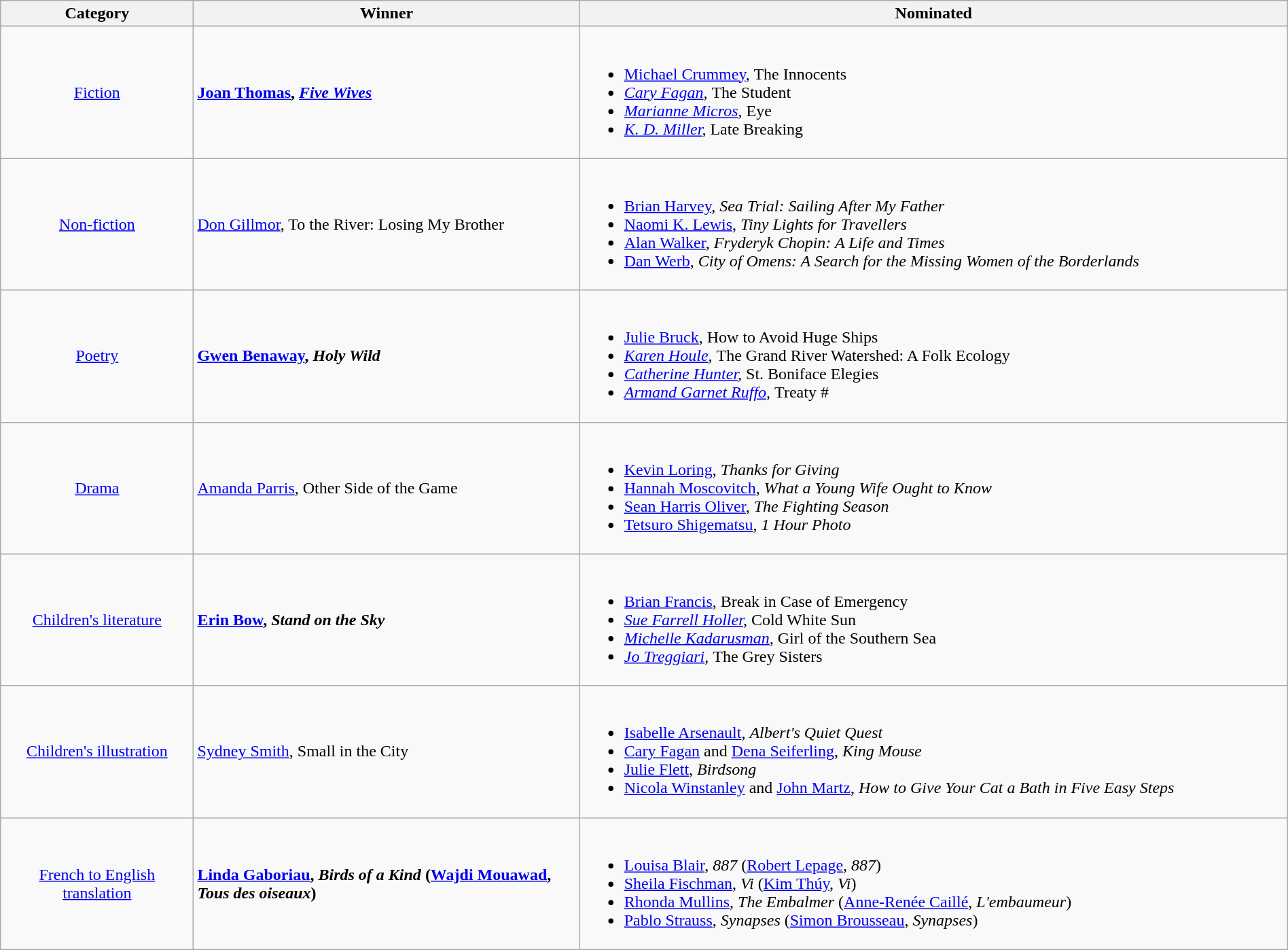<table class="wikitable" width="100%">
<tr>
<th width=15%>Category</th>
<th width=30%>Winner</th>
<th width=55%>Nominated</th>
</tr>
<tr>
<td align="center"><a href='#'>Fiction</a></td>
<td> <strong><a href='#'>Joan Thomas</a>, <em><a href='#'>Five Wives</a><strong><em></td>
<td><br><ul><li><a href='#'>Michael Crummey</a>, </em>The Innocents<em></li><li><a href='#'>Cary Fagan</a>, </em>The Student<em></li><li><a href='#'>Marianne Micros</a>, </em>Eye<em></li><li><a href='#'>K. D. Miller</a>, </em>Late Breaking<em></li></ul></td>
</tr>
<tr>
<td align="center"><a href='#'>Non-fiction</a></td>
<td> </strong><a href='#'>Don Gillmor</a>, </em>To the River: Losing My Brother</em></strong></td>
<td><br><ul><li><a href='#'>Brian Harvey</a>, <em>Sea Trial: Sailing After My Father</em></li><li><a href='#'>Naomi K. Lewis</a>, <em>Tiny Lights for Travellers</em></li><li><a href='#'>Alan Walker</a>, <em>Fryderyk Chopin: A Life and Times</em></li><li><a href='#'>Dan Werb</a>, <em>City of Omens: A Search for the Missing Women of the Borderlands</em></li></ul></td>
</tr>
<tr>
<td align="center"><a href='#'>Poetry</a></td>
<td> <strong><a href='#'>Gwen Benaway</a>, <em>Holy Wild<strong><em></td>
<td><br><ul><li><a href='#'>Julie Bruck</a>, </em>How to Avoid Huge Ships<em></li><li><a href='#'>Karen Houle</a>, </em>The Grand River Watershed: A Folk Ecology<em></li><li><a href='#'>Catherine Hunter</a>, </em>St. Boniface Elegies<em></li><li><a href='#'>Armand Garnet Ruffo</a>, </em>Treaty #<em></li></ul></td>
</tr>
<tr>
<td align="center"><a href='#'>Drama</a></td>
<td> </strong><a href='#'>Amanda Parris</a>, </em>Other Side of the Game</em></strong></td>
<td><br><ul><li><a href='#'>Kevin Loring</a>, <em>Thanks for Giving</em></li><li><a href='#'>Hannah Moscovitch</a>, <em>What a Young Wife Ought to Know</em></li><li><a href='#'>Sean Harris Oliver</a>, <em>The Fighting Season</em></li><li><a href='#'>Tetsuro Shigematsu</a>, <em>1 Hour Photo</em></li></ul></td>
</tr>
<tr>
<td align="center"><a href='#'>Children's literature</a></td>
<td> <strong><a href='#'>Erin Bow</a>, <em>Stand on the Sky<strong><em></td>
<td><br><ul><li><a href='#'>Brian Francis</a>, </em>Break in Case of Emergency<em></li><li><a href='#'>Sue Farrell Holler</a>, </em>Cold White Sun<em></li><li><a href='#'>Michelle Kadarusman</a>, </em>Girl of the Southern Sea<em></li><li><a href='#'>Jo Treggiari</a>, </em>The Grey Sisters<em></li></ul></td>
</tr>
<tr>
<td align="center"><a href='#'>Children's illustration</a></td>
<td> </strong><a href='#'>Sydney Smith</a>, </em>Small in the City</em></strong></td>
<td><br><ul><li><a href='#'>Isabelle Arsenault</a>, <em>Albert's Quiet Quest</em></li><li><a href='#'>Cary Fagan</a> and <a href='#'>Dena Seiferling</a>, <em>King Mouse</em></li><li><a href='#'>Julie Flett</a>, <em>Birdsong</em></li><li><a href='#'>Nicola Winstanley</a> and <a href='#'>John Martz</a>, <em>How to Give Your Cat a Bath in Five Easy Steps</em></li></ul></td>
</tr>
<tr>
<td align="center"><a href='#'>French to English translation</a></td>
<td> <strong><a href='#'>Linda Gaboriau</a>, <em>Birds of a Kind</em> (<a href='#'>Wajdi Mouawad</a>, <em>Tous des oiseaux</em>)</strong></td>
<td><br><ul><li><a href='#'>Louisa Blair</a>, <em>887</em> (<a href='#'>Robert Lepage</a>, <em>887</em>)</li><li><a href='#'>Sheila Fischman</a>, <em>Vi</em> (<a href='#'>Kim Thúy</a>, <em>Vi</em>)</li><li><a href='#'>Rhonda Mullins</a>, <em>The Embalmer</em> (<a href='#'>Anne-Renée Caillé</a>, <em>L'embaumeur</em>)</li><li><a href='#'>Pablo Strauss</a>, <em>Synapses</em> (<a href='#'>Simon Brousseau</a>, <em>Synapses</em>)</li></ul></td>
</tr>
</table>
